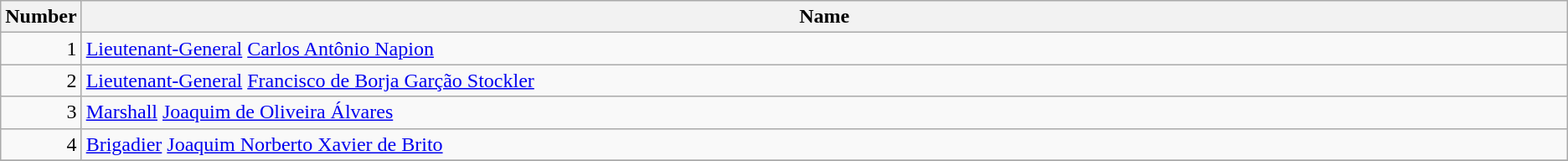<table class="wikitable">
<tr>
<th width="5%">Number</th>
<th>Name</th>
</tr>
<tr>
<td align=right>1</td>
<td rowspan=1><a href='#'>Lieutenant-General</a> <a href='#'>Carlos Antônio Napion</a></td>
</tr>
<tr>
<td align=right>2</td>
<td><a href='#'>Lieutenant-General</a> <a href='#'>Francisco de Borja Garção Stockler</a></td>
</tr>
<tr>
<td align=right>3</td>
<td><a href='#'>Marshall</a> <a href='#'>Joaquim de Oliveira Álvares</a></td>
</tr>
<tr>
<td align=right>4</td>
<td><a href='#'>Brigadier</a> <a href='#'>Joaquim Norberto Xavier de Brito</a></td>
</tr>
<tr>
</tr>
</table>
